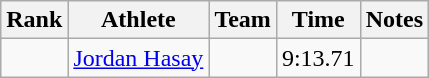<table class="wikitable sortable">
<tr>
<th>Rank</th>
<th>Athlete</th>
<th>Team</th>
<th>Time</th>
<th>Notes</th>
</tr>
<tr>
<td align=center></td>
<td><a href='#'>Jordan Hasay</a></td>
<td></td>
<td>9:13.71</td>
<td></td>
</tr>
</table>
